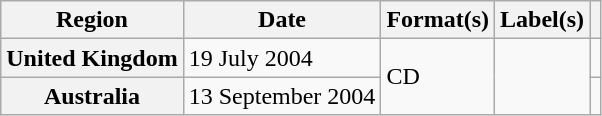<table class="wikitable plainrowheaders">
<tr>
<th scope="col">Region</th>
<th scope="col">Date</th>
<th scope="col">Format(s)</th>
<th scope="col">Label(s)</th>
<th scope="col"></th>
</tr>
<tr>
<th scope="row">United Kingdom</th>
<td>19 July 2004</td>
<td rowspan="2">CD</td>
<td rowspan="2"></td>
<td></td>
</tr>
<tr>
<th scope="row">Australia</th>
<td>13 September 2004</td>
<td></td>
</tr>
</table>
